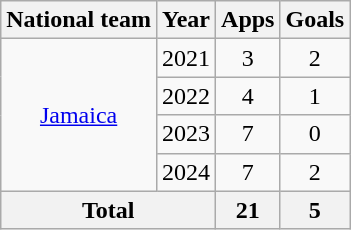<table class="wikitable" style="text-align: center;">
<tr>
<th>National team</th>
<th>Year</th>
<th>Apps</th>
<th>Goals</th>
</tr>
<tr>
<td rowspan=4><a href='#'>Jamaica</a></td>
<td>2021</td>
<td>3</td>
<td>2</td>
</tr>
<tr>
<td>2022</td>
<td>4</td>
<td>1</td>
</tr>
<tr>
<td>2023</td>
<td>7</td>
<td>0</td>
</tr>
<tr>
<td>2024</td>
<td>7</td>
<td>2</td>
</tr>
<tr>
<th colspan=2>Total</th>
<th>21</th>
<th>5</th>
</tr>
</table>
